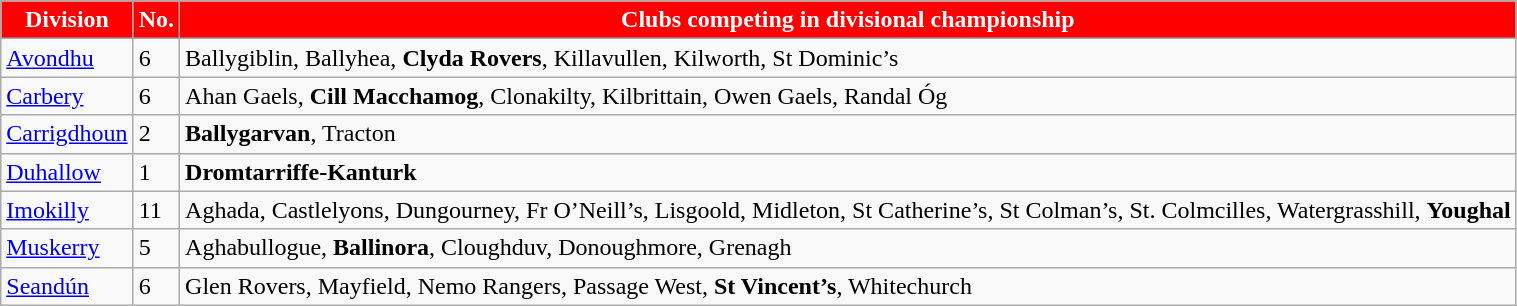<table class="wikitable sortable" style="text-align:left">
<tr>
<th style="background:red;color:white">Division</th>
<th style="background:red;color:white">No.</th>
<th style="background:red;color:white">Clubs competing in divisional championship</th>
</tr>
<tr>
<td><a href='#'>Avondhu</a></td>
<td>6</td>
<td>Ballygiblin, Ballyhea, <strong>Clyda Rovers</strong>, Killavullen, Kilworth, St Dominic’s</td>
</tr>
<tr>
<td><a href='#'>Carbery</a></td>
<td>6</td>
<td>Ahan Gaels, <strong>Cill Macchamog</strong>, Clonakilty, Kilbrittain, Owen Gaels, Randal Óg</td>
</tr>
<tr>
<td><a href='#'>Carrigdhoun</a></td>
<td>2</td>
<td><strong>Ballygarvan</strong>, Tracton</td>
</tr>
<tr>
<td><a href='#'>Duhallow</a></td>
<td>1</td>
<td><strong>Dromtarriffe-Kanturk</strong></td>
</tr>
<tr>
<td><a href='#'>Imokilly</a></td>
<td>11</td>
<td>Aghada, Castlelyons, Dungourney, Fr O’Neill’s, Lisgoold, Midleton, St Catherine’s, St Colman’s, St. Colmcilles, Watergrasshill, <strong>Youghal</strong></td>
</tr>
<tr>
<td><a href='#'>Muskerry</a></td>
<td>5</td>
<td>Aghabullogue, <strong>Ballinora</strong>, Cloughduv, Donoughmore, Grenagh</td>
</tr>
<tr>
<td><a href='#'>Seandún</a></td>
<td>6</td>
<td>Glen Rovers, Mayfield, Nemo Rangers, Passage West, <strong>St Vincent’s</strong>, Whitechurch</td>
</tr>
</table>
